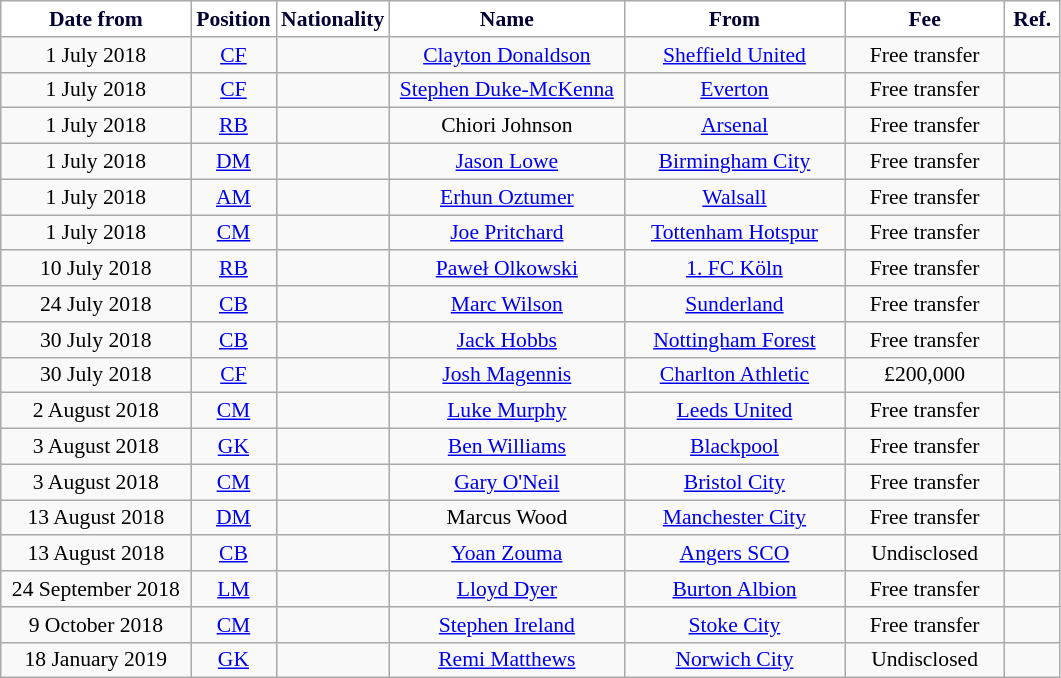<table class="wikitable"  style="text-align:center; font-size:90%; ">
<tr>
<th style="background:#FFFFFF; color:#000033; width:120px;">Date from</th>
<th style="background:#FFFFFF; color:#000033; width:50px;">Position</th>
<th style="background:#FFFFFF; color:#000033; width:50px;">Nationality</th>
<th style="background:#FFFFFF; color:#000033; width:150px;">Name</th>
<th style="background:#FFFFFF; color:#000033; width:140px;">From</th>
<th style="background:#FFFFFF; color:#000033; width:100px;">Fee</th>
<th style="background:#FFFFFF; color:#000033; width:30px;">Ref.</th>
</tr>
<tr>
<td>1 July 2018</td>
<td><a href='#'>CF</a></td>
<td></td>
<td><a href='#'>Clayton Donaldson</a></td>
<td><a href='#'>Sheffield United</a></td>
<td>Free transfer</td>
<td></td>
</tr>
<tr>
<td>1 July 2018</td>
<td><a href='#'>CF</a></td>
<td></td>
<td><a href='#'>Stephen Duke-McKenna</a></td>
<td><a href='#'>Everton</a></td>
<td>Free transfer</td>
<td></td>
</tr>
<tr>
<td>1 July 2018</td>
<td><a href='#'>RB</a></td>
<td></td>
<td>Chiori Johnson</td>
<td><a href='#'>Arsenal</a></td>
<td>Free transfer</td>
<td></td>
</tr>
<tr>
<td>1 July 2018</td>
<td><a href='#'>DM</a></td>
<td></td>
<td><a href='#'>Jason Lowe</a></td>
<td><a href='#'>Birmingham City</a></td>
<td>Free transfer</td>
<td></td>
</tr>
<tr>
<td>1 July 2018</td>
<td><a href='#'>AM</a></td>
<td></td>
<td><a href='#'>Erhun Oztumer</a></td>
<td><a href='#'>Walsall</a></td>
<td>Free transfer</td>
<td></td>
</tr>
<tr>
<td>1 July 2018</td>
<td><a href='#'>CM</a></td>
<td></td>
<td><a href='#'>Joe Pritchard</a></td>
<td><a href='#'>Tottenham Hotspur</a></td>
<td>Free transfer</td>
<td></td>
</tr>
<tr>
<td>10 July 2018</td>
<td><a href='#'>RB</a></td>
<td></td>
<td><a href='#'>Paweł Olkowski</a></td>
<td> <a href='#'>1. FC Köln</a></td>
<td>Free transfer</td>
<td></td>
</tr>
<tr>
<td>24 July 2018</td>
<td><a href='#'>CB</a></td>
<td></td>
<td><a href='#'>Marc Wilson</a></td>
<td><a href='#'>Sunderland</a></td>
<td>Free transfer</td>
<td></td>
</tr>
<tr>
<td>30 July 2018</td>
<td><a href='#'>CB</a></td>
<td></td>
<td><a href='#'>Jack Hobbs</a></td>
<td><a href='#'>Nottingham Forest</a></td>
<td>Free transfer</td>
<td></td>
</tr>
<tr>
<td>30 July 2018</td>
<td><a href='#'>CF</a></td>
<td></td>
<td><a href='#'>Josh Magennis</a></td>
<td><a href='#'>Charlton Athletic</a></td>
<td>£200,000</td>
<td></td>
</tr>
<tr>
<td>2 August 2018</td>
<td><a href='#'>CM</a></td>
<td></td>
<td><a href='#'>Luke Murphy</a></td>
<td><a href='#'>Leeds United</a></td>
<td>Free transfer</td>
<td></td>
</tr>
<tr>
<td>3 August 2018</td>
<td><a href='#'>GK</a></td>
<td></td>
<td><a href='#'>Ben Williams</a></td>
<td><a href='#'>Blackpool</a></td>
<td>Free transfer</td>
<td></td>
</tr>
<tr>
<td>3 August 2018</td>
<td><a href='#'>CM</a></td>
<td></td>
<td><a href='#'>Gary O'Neil</a></td>
<td><a href='#'>Bristol City</a></td>
<td>Free transfer</td>
<td></td>
</tr>
<tr>
<td>13 August 2018</td>
<td><a href='#'>DM</a></td>
<td></td>
<td>Marcus Wood</td>
<td><a href='#'>Manchester City</a></td>
<td>Free transfer</td>
<td></td>
</tr>
<tr>
<td>13 August 2018</td>
<td><a href='#'>CB</a></td>
<td></td>
<td><a href='#'>Yoan Zouma</a></td>
<td> <a href='#'>Angers SCO</a></td>
<td>Undisclosed</td>
<td></td>
</tr>
<tr>
<td>24 September 2018</td>
<td><a href='#'>LM</a></td>
<td></td>
<td><a href='#'>Lloyd Dyer</a></td>
<td><a href='#'>Burton Albion</a></td>
<td>Free transfer</td>
<td></td>
</tr>
<tr>
<td>9 October 2018</td>
<td><a href='#'>CM</a></td>
<td></td>
<td><a href='#'>Stephen Ireland</a></td>
<td><a href='#'>Stoke City</a></td>
<td>Free transfer</td>
<td></td>
</tr>
<tr>
<td>18 January 2019</td>
<td><a href='#'>GK</a></td>
<td></td>
<td><a href='#'>Remi Matthews</a></td>
<td><a href='#'>Norwich City</a></td>
<td>Undisclosed</td>
<td></td>
</tr>
</table>
